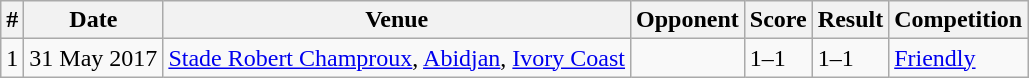<table class="wikitable">
<tr>
<th>#</th>
<th>Date</th>
<th>Venue</th>
<th>Opponent</th>
<th>Score</th>
<th>Result</th>
<th>Competition</th>
</tr>
<tr>
<td>1</td>
<td>31 May 2017</td>
<td><a href='#'>Stade Robert Champroux</a>, <a href='#'>Abidjan</a>, <a href='#'>Ivory Coast</a></td>
<td></td>
<td>1–1</td>
<td>1–1</td>
<td><a href='#'>Friendly</a></td>
</tr>
</table>
